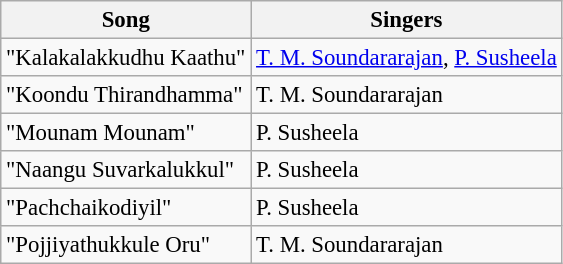<table class="wikitable" style="font-size:95%;">
<tr>
<th>Song</th>
<th>Singers</th>
</tr>
<tr>
<td>"Kalakalakkudhu Kaathu"</td>
<td><a href='#'>T. M. Soundararajan</a>, <a href='#'>P. Susheela</a></td>
</tr>
<tr>
<td>"Koondu Thirandhamma"</td>
<td>T. M. Soundararajan</td>
</tr>
<tr>
<td>"Mounam Mounam"</td>
<td>P. Susheela</td>
</tr>
<tr>
<td>"Naangu Suvarkalukkul"</td>
<td>P. Susheela</td>
</tr>
<tr>
<td>"Pachchaikodiyil"</td>
<td>P. Susheela</td>
</tr>
<tr>
<td>"Pojjiyathukkule Oru"</td>
<td>T. M. Soundararajan</td>
</tr>
</table>
